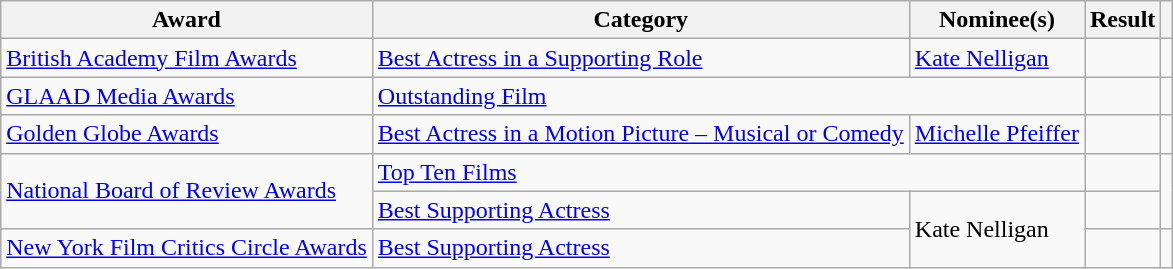<table class="wikitable">
<tr>
<th>Award</th>
<th>Category</th>
<th>Nominee(s)</th>
<th>Result</th>
<th></th>
</tr>
<tr>
<td><a href='#'>British Academy Film Awards</a></td>
<td><a href='#'>Best Actress in a Supporting Role</a></td>
<td><a href='#'>Kate Nelligan</a></td>
<td></td>
<td style="text-align: center;"></td>
</tr>
<tr>
<td><a href='#'>GLAAD Media Awards</a></td>
<td colspan="2"><a href='#'>Outstanding Film</a></td>
<td></td>
<td style="text-align: center;"></td>
</tr>
<tr>
<td><a href='#'>Golden Globe Awards</a></td>
<td><a href='#'>Best Actress in a Motion Picture – Musical or Comedy</a></td>
<td><a href='#'>Michelle Pfeiffer</a></td>
<td></td>
<td style="text-align: center;"></td>
</tr>
<tr>
<td rowspan="2"><a href='#'>National Board of Review Awards</a></td>
<td colspan="2"><a href='#'>Top Ten Films</a></td>
<td></td>
<td rowspan="2" style="text-align: center;"></td>
</tr>
<tr>
<td><a href='#'>Best Supporting Actress</a></td>
<td rowspan="2">Kate Nelligan</td>
<td></td>
</tr>
<tr>
<td><a href='#'>New York Film Critics Circle Awards</a></td>
<td><a href='#'>Best Supporting Actress</a></td>
<td></td>
<td style="text-align: center;"></td>
</tr>
</table>
